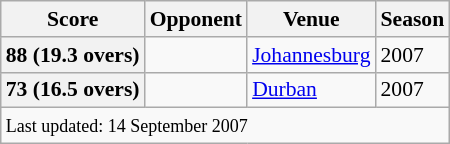<table class="wikitable"style="font-size: 90%">
<tr>
<th>Score</th>
<th>Opponent</th>
<th>Venue</th>
<th>Season</th>
</tr>
<tr>
<th>88 (19.3 overs)</th>
<td></td>
<td><a href='#'>Johannesburg</a></td>
<td>2007</td>
</tr>
<tr>
<th>73 (16.5 overs)</th>
<td></td>
<td><a href='#'>Durban</a></td>
<td>2007</td>
</tr>
<tr>
<td colspan="4"><small>Last updated: 14 September 2007</small></td>
</tr>
</table>
